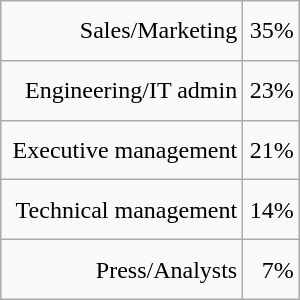<table class="wikitable floatright" style="text-align: right; width: 200px; height: 200px;">
<tr>
<td>Sales/Marketing</td>
<td>35%</td>
</tr>
<tr>
<td>Engineering/IT admin</td>
<td>23%</td>
</tr>
<tr>
<td>Executive management</td>
<td>21%</td>
</tr>
<tr>
<td>Technical management</td>
<td>14%</td>
</tr>
<tr>
<td>Press/Analysts</td>
<td>7%</td>
</tr>
</table>
